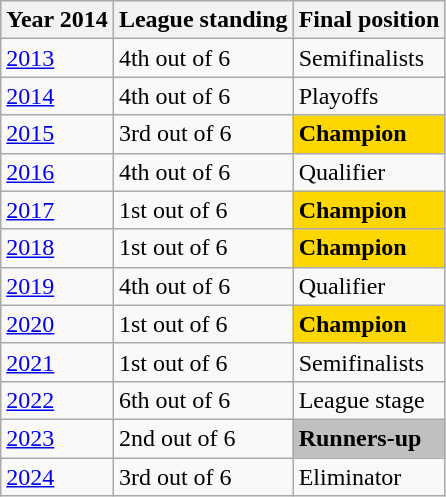<table class="wikitable">
<tr>
<th>Year 2014</th>
<th>League standing</th>
<th>Final position</th>
</tr>
<tr>
<td><a href='#'>2013</a></td>
<td>4th out of 6</td>
<td>Semifinalists</td>
</tr>
<tr>
<td><a href='#'>2014</a></td>
<td>4th out of 6</td>
<td>Playoffs</td>
</tr>
<tr>
<td><a href='#'>2015</a></td>
<td>3rd out of 6</td>
<td style="background: gold;"><strong>Champion</strong></td>
</tr>
<tr>
<td><a href='#'>2016</a></td>
<td>4th out of 6</td>
<td>Qualifier</td>
</tr>
<tr>
<td><a href='#'>2017</a></td>
<td>1st out of 6</td>
<td style= "background: gold;"><strong>Champion</strong></td>
</tr>
<tr>
<td><a href='#'>2018</a></td>
<td>1st out of 6</td>
<td style="background: gold;"><strong>Champion</strong></td>
</tr>
<tr>
<td><a href='#'>2019</a></td>
<td>4th out of 6</td>
<td>Qualifier</td>
</tr>
<tr>
<td><a href='#'>2020</a></td>
<td>1st out of 6</td>
<td style="background: gold;"><strong>Champion</strong></td>
</tr>
<tr>
<td><a href='#'>2021</a></td>
<td>1st out of 6</td>
<td>Semifinalists</td>
</tr>
<tr>
<td><a href='#'>2022</a></td>
<td>6th out of 6</td>
<td>League stage</td>
</tr>
<tr>
<td><a href='#'>2023</a></td>
<td>2nd out of 6</td>
<td style="background: silver;"><strong>Runners-up</strong></td>
</tr>
<tr>
<td><a href='#'>2024</a></td>
<td>3rd out of 6</td>
<td>Eliminator</td>
</tr>
</table>
